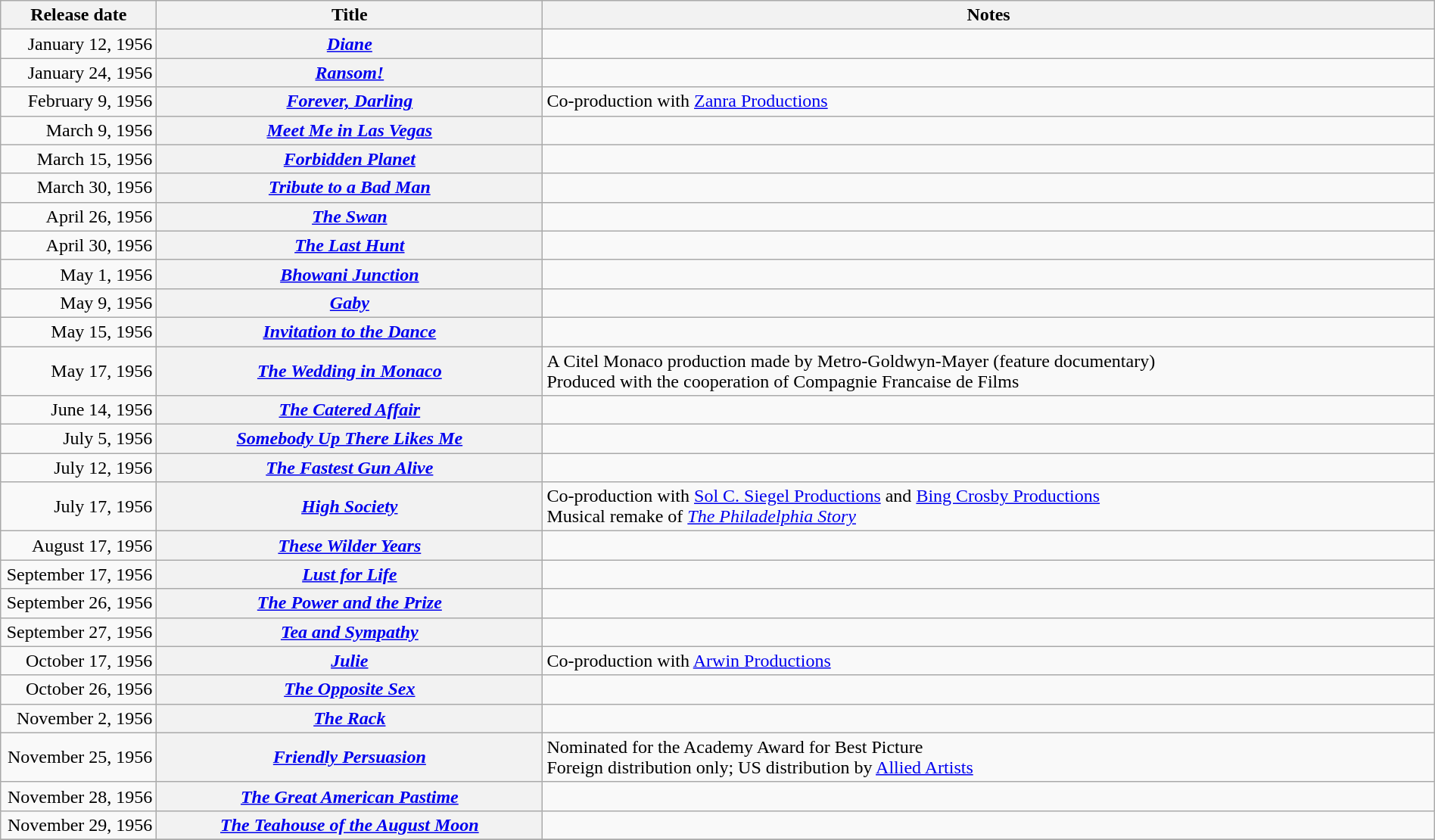<table class="wikitable sortable" style="width:100%;">
<tr>
<th scope="col" style="width:130px;">Release date</th>
<th>Title</th>
<th>Notes</th>
</tr>
<tr>
<td style="text-align:right;">January 12, 1956</td>
<th scope="row"><em><a href='#'>Diane</a></em></th>
<td></td>
</tr>
<tr>
<td style="text-align:right;">January 24, 1956</td>
<th scope="row"><em><a href='#'>Ransom!</a></em></th>
<td></td>
</tr>
<tr>
<td style="text-align:right;">February 9, 1956</td>
<th scope="row"><em><a href='#'>Forever, Darling</a></em></th>
<td>Co-production with <a href='#'>Zanra Productions</a></td>
</tr>
<tr>
<td style="text-align:right;">March 9, 1956</td>
<th scope="row"><em><a href='#'>Meet Me in Las Vegas</a></em></th>
<td></td>
</tr>
<tr>
<td style="text-align:right;">March 15, 1956</td>
<th scope="row"><em><a href='#'>Forbidden Planet</a></em></th>
<td></td>
</tr>
<tr>
<td style="text-align:right;">March 30, 1956</td>
<th scope="row"><em><a href='#'>Tribute to a Bad Man</a></em></th>
<td></td>
</tr>
<tr>
<td style="text-align:right;">April 26, 1956</td>
<th scope="row"><em><a href='#'>The Swan</a></em></th>
<td></td>
</tr>
<tr>
<td style="text-align:right;">April 30, 1956</td>
<th scope="row"><em><a href='#'>The Last Hunt</a></em></th>
<td></td>
</tr>
<tr>
<td style="text-align:right;">May 1, 1956</td>
<th scope="row"><em><a href='#'>Bhowani Junction</a></em></th>
<td></td>
</tr>
<tr>
<td style="text-align:right;">May 9, 1956</td>
<th scope="row"><em><a href='#'>Gaby</a></em></th>
<td></td>
</tr>
<tr>
<td style="text-align:right;">May 15, 1956</td>
<th scope="row"><em><a href='#'>Invitation to the Dance</a></em></th>
<td></td>
</tr>
<tr>
<td style="text-align:right;">May 17, 1956</td>
<th scope="row"><em><a href='#'>The Wedding in Monaco</a></em></th>
<td>A Citel Monaco production made by Metro-Goldwyn-Mayer (feature documentary)<br>Produced with the cooperation of Compagnie Francaise de Films</td>
</tr>
<tr>
<td style="text-align:right;">June 14, 1956</td>
<th scope="row"><em><a href='#'>The Catered Affair</a></em></th>
<td></td>
</tr>
<tr>
<td style="text-align:right;">July 5, 1956</td>
<th scope="row"><em><a href='#'>Somebody Up There Likes Me</a></em></th>
<td></td>
</tr>
<tr>
<td style="text-align:right;">July 12, 1956</td>
<th scope="row"><em><a href='#'>The Fastest Gun Alive</a></em></th>
<td></td>
</tr>
<tr>
<td style="text-align:right;">July 17, 1956</td>
<th scope="row"><em><a href='#'>High Society</a></em></th>
<td>Co-production with <a href='#'>Sol C. Siegel Productions</a> and <a href='#'>Bing Crosby Productions</a><br>Musical remake of <em><a href='#'>The Philadelphia Story</a></em></td>
</tr>
<tr>
<td style="text-align:right;">August 17, 1956</td>
<th scope="row"><em><a href='#'>These Wilder Years</a></em></th>
<td></td>
</tr>
<tr>
<td style="text-align:right;">September 17, 1956</td>
<th scope="row"><em><a href='#'>Lust for Life</a></em></th>
<td></td>
</tr>
<tr>
<td style="text-align:right;">September 26, 1956</td>
<th scope="row"><em><a href='#'>The Power and the Prize</a></em></th>
<td></td>
</tr>
<tr>
<td style="text-align:right;">September 27, 1956</td>
<th scope="row"><em><a href='#'>Tea and Sympathy</a></em></th>
<td></td>
</tr>
<tr>
<td style="text-align:right;">October 17, 1956</td>
<th scope="row"><em><a href='#'>Julie</a></em></th>
<td>Co-production with <a href='#'>Arwin Productions</a></td>
</tr>
<tr>
<td style="text-align:right;">October 26, 1956</td>
<th scope="row"><em><a href='#'>The Opposite Sex</a></em></th>
<td></td>
</tr>
<tr>
<td style="text-align:right;">November 2, 1956</td>
<th scope="row"><em><a href='#'>The Rack</a></em></th>
<td></td>
</tr>
<tr>
<td style="text-align:right;">November 25, 1956</td>
<th scope="row"><em><a href='#'>Friendly Persuasion</a></em></th>
<td>Nominated for the Academy Award for Best Picture<br>Foreign distribution only; US distribution by <a href='#'>Allied Artists</a></td>
</tr>
<tr>
<td style="text-align:right;">November 28, 1956</td>
<th scope="row"><em><a href='#'>The Great American Pastime</a></em></th>
<td></td>
</tr>
<tr>
<td style="text-align:right;">November 29, 1956</td>
<th scope="row"><em><a href='#'>The Teahouse of the August Moon</a></em></th>
<td></td>
</tr>
<tr>
</tr>
</table>
